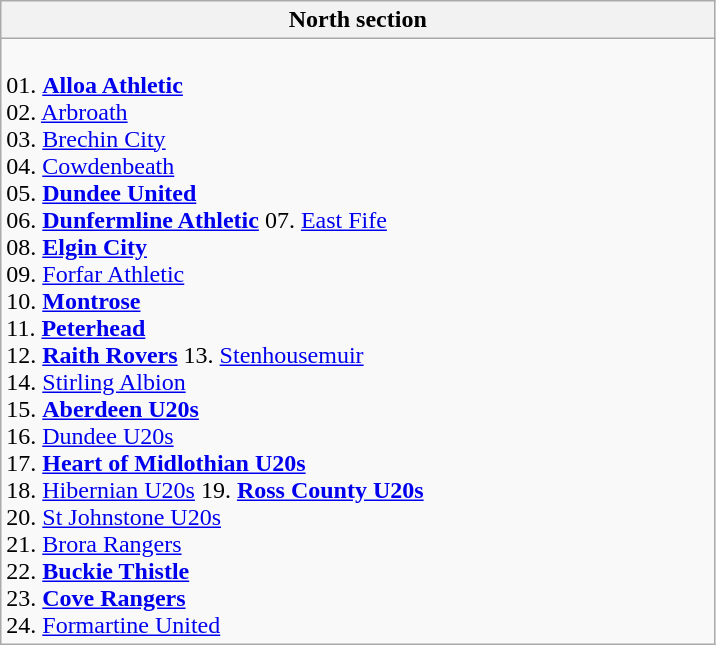<table class="wikitable">
<tr>
<th style="width:60%;">North section</th>
</tr>
<tr>
<td valign=top><br>

01. <strong><a href='#'>Alloa Athletic</a></strong><br>
02. <a href='#'>Arbroath</a><br>
03. <a href='#'>Brechin City</a><br>
04. <a href='#'>Cowdenbeath</a><br>
05. <strong><a href='#'>Dundee United</a></strong><br>
06. <strong><a href='#'>Dunfermline Athletic</a></strong>

07. <a href='#'>East Fife</a><br>
08. <strong><a href='#'>Elgin City</a></strong><br>
09. <a href='#'>Forfar Athletic</a><br>
10. <strong><a href='#'>Montrose</a></strong><br>
11. <strong><a href='#'>Peterhead</a></strong><br>
12. <strong><a href='#'>Raith Rovers</a></strong>

13. <a href='#'>Stenhousemuir</a><br>
14. <a href='#'>Stirling Albion</a><br>
15. <strong><a href='#'>Aberdeen U20s</a></strong><br>
16. <a href='#'>Dundee U20s</a><br>
17. <strong><a href='#'>Heart of Midlothian U20s</a></strong><br>
18. <a href='#'>Hibernian U20s</a>

19. <strong><a href='#'>Ross County U20s</a></strong><br>
20. <a href='#'>St Johnstone U20s</a><br>
21. <a href='#'>Brora Rangers</a><br>
22. <strong><a href='#'>Buckie Thistle</a></strong><br>
23. <strong><a href='#'>Cove Rangers</a></strong><br>
24. <a href='#'>Formartine United</a>
</td>
</tr>
</table>
